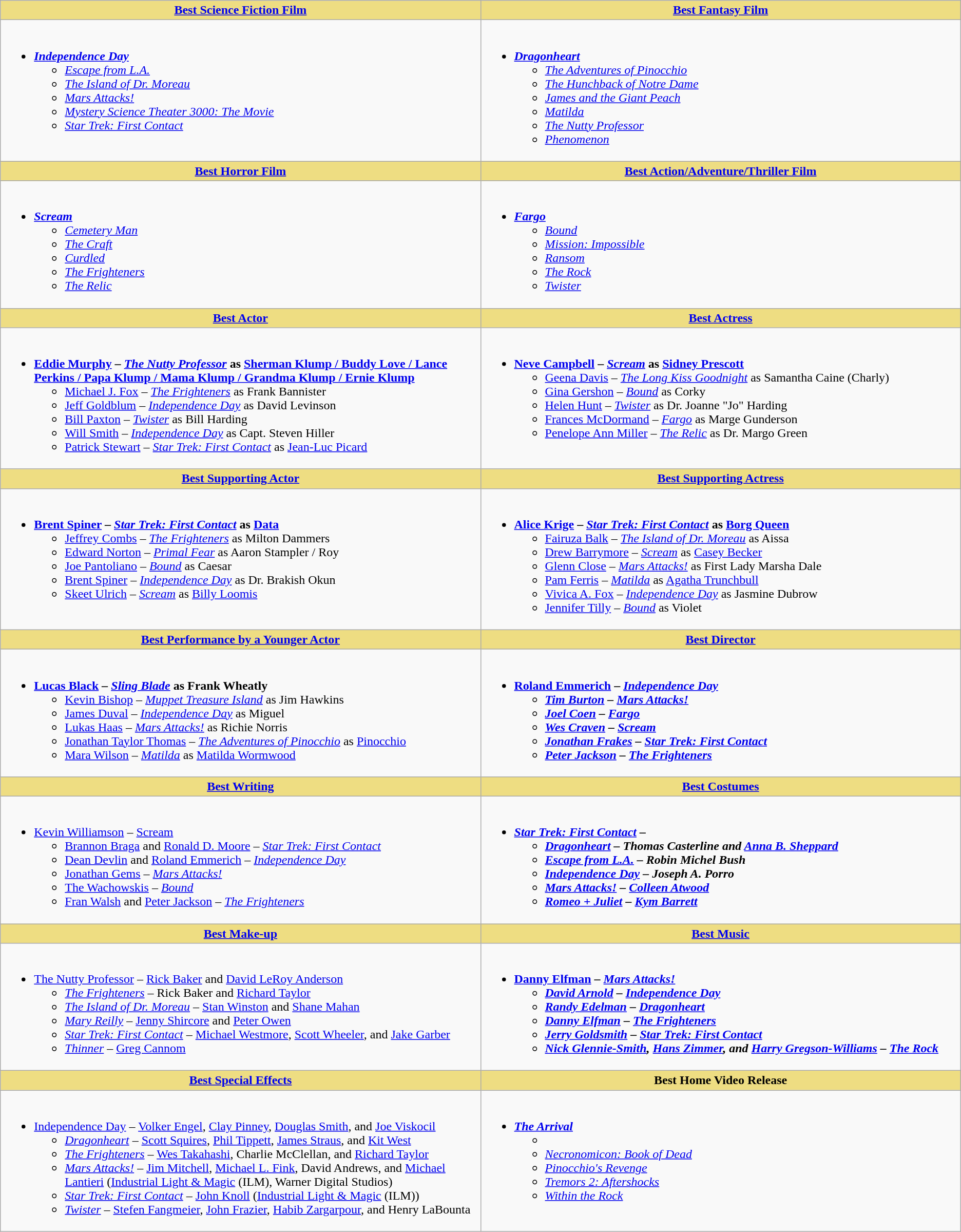<table class=wikitable>
<tr>
<th style="background:#EEDD82; width:50%"><a href='#'>Best Science Fiction Film</a></th>
<th style="background:#EEDD82; width:50%"><a href='#'>Best Fantasy Film</a></th>
</tr>
<tr>
<td valign="top"><br><ul><li><strong><em><a href='#'>Independence Day</a></em></strong><ul><li><em><a href='#'>Escape from L.A.</a></em></li><li><em><a href='#'>The Island of Dr. Moreau</a></em></li><li><em><a href='#'>Mars Attacks!</a></em></li><li><em><a href='#'>Mystery Science Theater 3000: The Movie</a></em></li><li><em><a href='#'>Star Trek: First Contact</a></em></li></ul></li></ul></td>
<td valign="top"><br><ul><li><strong><em><a href='#'>Dragonheart</a></em></strong><ul><li><em><a href='#'>The Adventures of Pinocchio</a></em></li><li><em><a href='#'>The Hunchback of Notre Dame</a></em></li><li><em><a href='#'>James and the Giant Peach</a></em></li><li><em><a href='#'>Matilda</a></em></li><li><em><a href='#'>The Nutty Professor</a></em></li><li><em><a href='#'>Phenomenon</a></em></li></ul></li></ul></td>
</tr>
<tr>
<th style="background:#EEDD82; width:50%"><a href='#'>Best Horror Film</a></th>
<th style="background:#EEDD82; width:50%"><a href='#'>Best Action/Adventure/Thriller Film</a></th>
</tr>
<tr>
<td valign="top"><br><ul><li><strong><em><a href='#'>Scream</a></em></strong><ul><li><em><a href='#'>Cemetery Man</a></em></li><li><em><a href='#'>The Craft</a></em></li><li><em><a href='#'>Curdled</a></em></li><li><em><a href='#'>The Frighteners</a></em></li><li><em><a href='#'>The Relic</a></em></li></ul></li></ul></td>
<td valign="top"><br><ul><li><strong><em><a href='#'>Fargo</a></em></strong><ul><li><em><a href='#'>Bound</a></em></li><li><em><a href='#'>Mission: Impossible</a></em></li><li><em><a href='#'>Ransom</a></em></li><li><em><a href='#'>The Rock</a></em></li><li><em><a href='#'>Twister</a></em></li></ul></li></ul></td>
</tr>
<tr>
<th style="background:#EEDD82; width:50%"><a href='#'>Best Actor</a></th>
<th style="background:#EEDD82; width:50%"><a href='#'>Best Actress</a></th>
</tr>
<tr>
<td valign="top"><br><ul><li><strong><a href='#'>Eddie Murphy</a><em> – <a href='#'>The Nutty Professor</a></em> as <a href='#'>Sherman Klump / Buddy Love / Lance Perkins / Papa Klump / Mama Klump / Grandma Klump / Ernie Klump</a></strong><ul><li><a href='#'>Michael J. Fox</a> – <em><a href='#'>The Frighteners</a></em> as Frank Bannister</li><li><a href='#'>Jeff Goldblum</a> – <em><a href='#'>Independence Day</a></em> as David Levinson</li><li><a href='#'>Bill Paxton</a> – <em><a href='#'>Twister</a></em> as Bill Harding</li><li><a href='#'>Will Smith</a> – <em><a href='#'>Independence Day</a></em> as Capt. Steven Hiller</li><li><a href='#'>Patrick Stewart</a> – <em><a href='#'>Star Trek: First Contact</a></em> as <a href='#'>Jean-Luc Picard</a></li></ul></li></ul></td>
<td valign="top"><br><ul><li><strong><a href='#'>Neve Campbell</a> – <em><a href='#'>Scream</a></em> as <a href='#'>Sidney Prescott</a></strong><ul><li><a href='#'>Geena Davis</a> – <em><a href='#'>The Long Kiss Goodnight</a></em> as Samantha Caine (Charly)</li><li><a href='#'>Gina Gershon</a> – <em><a href='#'>Bound</a></em> as Corky</li><li><a href='#'>Helen Hunt</a> – <em><a href='#'>Twister</a></em> as Dr. Joanne "Jo" Harding</li><li><a href='#'>Frances McDormand</a> – <em><a href='#'>Fargo</a></em> as Marge Gunderson</li><li><a href='#'>Penelope Ann Miller</a> – <em><a href='#'>The Relic</a></em> as Dr. Margo Green</li></ul></li></ul></td>
</tr>
<tr>
<th style="background:#EEDD82; width:50%"><a href='#'>Best Supporting Actor</a></th>
<th style="background:#EEDD82; width:50%"><a href='#'>Best Supporting Actress</a></th>
</tr>
<tr>
<td valign="top"><br><ul><li><strong><a href='#'>Brent Spiner</a> – <em><a href='#'>Star Trek: First Contact</a></em> as <a href='#'>Data</a></strong><ul><li><a href='#'>Jeffrey Combs</a> – <em><a href='#'>The Frighteners</a></em> as Milton Dammers</li><li><a href='#'>Edward Norton</a> – <em><a href='#'>Primal Fear</a></em> as Aaron Stampler / Roy</li><li><a href='#'>Joe Pantoliano</a> – <em><a href='#'>Bound</a></em> as Caesar</li><li><a href='#'>Brent Spiner</a> – <em><a href='#'>Independence Day</a></em> as Dr. Brakish Okun</li><li><a href='#'>Skeet Ulrich</a> – <em><a href='#'>Scream</a></em> as <a href='#'>Billy Loomis</a></li></ul></li></ul></td>
<td valign="top"><br><ul><li><strong><a href='#'>Alice Krige</a> – <em><a href='#'>Star Trek: First Contact</a></em> as <a href='#'>Borg Queen</a></strong><ul><li><a href='#'>Fairuza Balk</a> – <em><a href='#'>The Island of Dr. Moreau</a></em> as Aissa</li><li><a href='#'>Drew Barrymore</a> – <em><a href='#'>Scream</a></em> as <a href='#'>Casey Becker</a></li><li><a href='#'>Glenn Close</a> – <em><a href='#'>Mars Attacks!</a></em> as First Lady Marsha Dale</li><li><a href='#'>Pam Ferris</a> – <em><a href='#'>Matilda</a></em> as <a href='#'>Agatha Trunchbull</a></li><li><a href='#'>Vivica A. Fox</a> – <em><a href='#'>Independence Day</a></em> as Jasmine Dubrow</li><li><a href='#'>Jennifer Tilly</a> – <em><a href='#'>Bound</a></em> as Violet</li></ul></li></ul></td>
</tr>
<tr>
<th style="background:#EEDD82; width:50%"><a href='#'>Best Performance by a Younger Actor</a></th>
<th style="background:#EEDD82; width:50%"><a href='#'>Best Director</a></th>
</tr>
<tr>
<td valign="top"><br><ul><li><strong><a href='#'>Lucas Black</a><em> – <a href='#'>Sling Blade</a></em> as Frank Wheatly</strong><ul><li><a href='#'>Kevin Bishop</a> – <em><a href='#'>Muppet Treasure Island</a></em> as Jim Hawkins</li><li><a href='#'>James Duval</a> – <em><a href='#'>Independence Day</a></em> as Miguel</li><li><a href='#'>Lukas Haas</a> – <em><a href='#'>Mars Attacks!</a></em> as Richie Norris</li><li><a href='#'>Jonathan Taylor Thomas</a> – <em><a href='#'>The Adventures of Pinocchio</a></em> as <a href='#'>Pinocchio</a></li><li><a href='#'>Mara Wilson</a> – <em><a href='#'>Matilda</a></em> as <a href='#'>Matilda Wormwood</a></li></ul></li></ul></td>
<td valign="top"><br><ul><li><strong><a href='#'>Roland Emmerich</a> – <em><a href='#'>Independence Day</a><strong><em><ul><li><a href='#'>Tim Burton</a> – </em><a href='#'>Mars Attacks!</a><em></li><li><a href='#'>Joel Coen</a> – </em><a href='#'>Fargo</a><em></li><li><a href='#'>Wes Craven</a> – </em><a href='#'>Scream</a><em></li><li><a href='#'>Jonathan Frakes</a> – </em><a href='#'>Star Trek: First Contact</a><em></li><li><a href='#'>Peter Jackson</a> – </em><a href='#'>The Frighteners</a><em></li></ul></li></ul></td>
</tr>
<tr>
<th style="background:#EEDD82; width:50%"><a href='#'>Best Writing</a></th>
<th style="background:#EEDD82; width:50%"><a href='#'>Best Costumes</a></th>
</tr>
<tr>
<td valign="top"><br><ul><li></strong><a href='#'>Kevin Williamson</a> – </em><a href='#'>Scream</a></em></strong><ul><li><a href='#'>Brannon Braga</a> and <a href='#'>Ronald D. Moore</a> – <em><a href='#'>Star Trek: First Contact</a></em></li><li><a href='#'>Dean Devlin</a> and <a href='#'>Roland Emmerich</a> – <em><a href='#'>Independence Day</a></em></li><li><a href='#'>Jonathan Gems</a> – <em><a href='#'>Mars Attacks!</a></em></li><li><a href='#'>The Wachowskis</a> – <em><a href='#'>Bound</a></em></li><li><a href='#'>Fran Walsh</a> and <a href='#'>Peter Jackson</a> – <em><a href='#'>The Frighteners</a></em></li></ul></li></ul></td>
<td valign="top"><br><ul><li><strong><em><a href='#'>Star Trek: First Contact</a><em> – <strong><ul><li></em><a href='#'>Dragonheart</a><em> – Thomas Casterline and <a href='#'>Anna B. Sheppard</a></li><li></em><a href='#'>Escape from L.A.</a><em> – Robin Michel Bush</li><li></em><a href='#'>Independence Day</a><em> – Joseph A. Porro</li><li></em><a href='#'>Mars Attacks!</a><em> – <a href='#'>Colleen Atwood</a></li><li></em><a href='#'>Romeo + Juliet</a><em> – <a href='#'>Kym Barrett</a></li></ul></li></ul></td>
</tr>
<tr>
<th style="background:#EEDD82; width:50%"><a href='#'>Best Make-up</a></th>
<th style="background:#EEDD82; width:50%"><a href='#'>Best Music</a></th>
</tr>
<tr>
<td valign="top"><br><ul><li></em></strong><a href='#'>The Nutty Professor</a></em> – <a href='#'>Rick Baker</a> and <a href='#'>David LeRoy Anderson</a></strong><ul><li><em><a href='#'>The Frighteners</a></em> – Rick Baker and <a href='#'>Richard Taylor</a></li><li><em><a href='#'>The Island of Dr. Moreau</a></em> – <a href='#'>Stan Winston</a> and <a href='#'>Shane Mahan</a></li><li><em><a href='#'>Mary Reilly</a></em> – <a href='#'>Jenny Shircore</a> and <a href='#'>Peter Owen</a></li><li><em><a href='#'>Star Trek: First Contact</a></em> – <a href='#'>Michael Westmore</a>, <a href='#'>Scott Wheeler</a>, and <a href='#'>Jake Garber</a></li><li><em><a href='#'>Thinner</a></em> – <a href='#'>Greg Cannom</a></li></ul></li></ul></td>
<td valign="top"><br><ul><li><strong><a href='#'>Danny Elfman</a> – <em><a href='#'>Mars Attacks!</a><strong><em><ul><li><a href='#'>David Arnold</a> – </em><a href='#'>Independence Day</a><em></li><li><a href='#'>Randy Edelman</a> – </em><a href='#'>Dragonheart</a><em></li><li><a href='#'>Danny Elfman</a> – </em><a href='#'>The Frighteners</a><em></li><li><a href='#'>Jerry Goldsmith</a> – </em><a href='#'>Star Trek: First Contact</a><em></li><li><a href='#'>Nick Glennie-Smith</a>, <a href='#'>Hans Zimmer</a>, and <a href='#'>Harry Gregson-Williams</a> – </em><a href='#'>The Rock</a><em></li></ul></li></ul></td>
</tr>
<tr>
<th style="background:#EEDD82; width:50%"><a href='#'>Best Special Effects</a></th>
<th style="background:#EEDD82; width:50%">Best Home Video Release</th>
</tr>
<tr>
<td valign="top"><br><ul><li></em></strong><a href='#'>Independence Day</a></em> – <a href='#'>Volker Engel</a>, <a href='#'>Clay Pinney</a>, <a href='#'>Douglas Smith</a>, and <a href='#'>Joe Viskocil</a></strong><ul><li><em><a href='#'>Dragonheart</a></em> – <a href='#'>Scott Squires</a>, <a href='#'>Phil Tippett</a>, <a href='#'>James Straus</a>, and <a href='#'>Kit West</a></li><li><em><a href='#'>The Frighteners</a></em> – <a href='#'>Wes Takahashi</a>, Charlie McClellan, and <a href='#'>Richard Taylor</a></li><li><em><a href='#'>Mars Attacks!</a></em> – <a href='#'>Jim Mitchell</a>, <a href='#'>Michael L. Fink</a>, David Andrews, and <a href='#'>Michael Lantieri</a> (<a href='#'>Industrial Light & Magic</a> (ILM), Warner Digital Studios)</li><li><em><a href='#'>Star Trek: First Contact</a></em> – <a href='#'>John Knoll</a> (<a href='#'>Industrial Light & Magic</a> (ILM))</li><li><em><a href='#'>Twister</a></em> – <a href='#'>Stefen Fangmeier</a>, <a href='#'>John Frazier</a>, <a href='#'>Habib Zargarpour</a>, and Henry LaBounta</li></ul></li></ul></td>
<td valign="top"><br><ul><li><strong><em><a href='#'>The Arrival</a></em></strong><ul><li><em></em></li><li><em><a href='#'>Necronomicon: Book of Dead</a></em></li><li><em><a href='#'>Pinocchio's Revenge</a></em></li><li><em><a href='#'>Tremors 2: Aftershocks</a></em></li><li><em><a href='#'>Within the Rock</a></em></li></ul></li></ul></td>
</tr>
</table>
